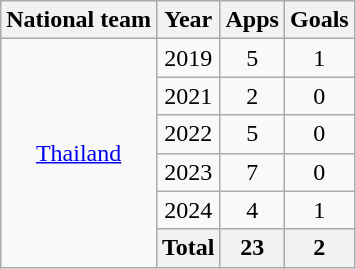<table class="wikitable" style="text-align:center">
<tr>
<th>National team</th>
<th>Year</th>
<th>Apps</th>
<th>Goals</th>
</tr>
<tr>
<td rowspan="8" valign="center"><a href='#'>Thailand</a></td>
<td>2019</td>
<td>5</td>
<td>1</td>
</tr>
<tr>
<td>2021</td>
<td>2</td>
<td>0</td>
</tr>
<tr>
<td>2022</td>
<td>5</td>
<td>0</td>
</tr>
<tr>
<td>2023</td>
<td>7</td>
<td>0</td>
</tr>
<tr>
<td>2024</td>
<td>4</td>
<td>1</td>
</tr>
<tr>
<th>Total</th>
<th>23</th>
<th>2</th>
</tr>
</table>
